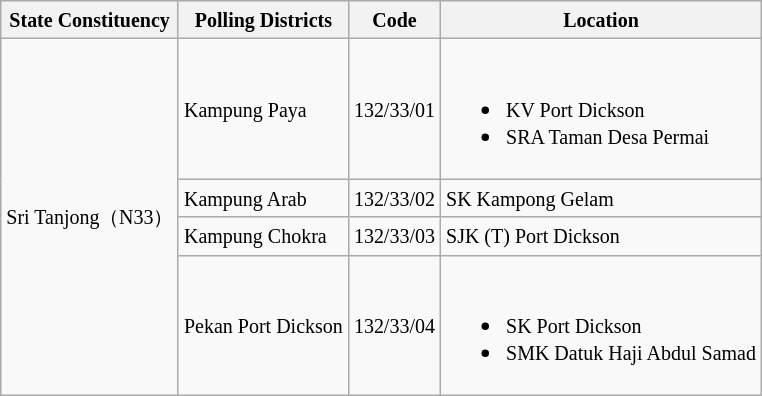<table class="wikitable sortable mw-collapsible">
<tr>
<th><small>State Constituency</small></th>
<th><small>Polling Districts</small></th>
<th><small>Code</small></th>
<th><small>Location</small></th>
</tr>
<tr>
<td rowspan="4"><small>Sri Tanjong（N33）</small></td>
<td><small>Kampung Paya</small></td>
<td><small>132/33/01</small></td>
<td><br><ul><li><small>KV Port Dickson</small></li><li><small>SRA Taman Desa Permai</small></li></ul></td>
</tr>
<tr>
<td><small>Kampung Arab</small></td>
<td><small>132/33/02</small></td>
<td><small>SK Kampong Gelam</small></td>
</tr>
<tr>
<td><small>Kampung Chokra</small></td>
<td><small>132/33/03</small></td>
<td><small>SJK (T) Port Dickson</small></td>
</tr>
<tr>
<td><small>Pekan Port Dickson</small></td>
<td><small>132/33/04</small></td>
<td><br><ul><li><small>SK Port Dickson</small></li><li><small>SMK Datuk Haji Abdul Samad</small></li></ul></td>
</tr>
</table>
